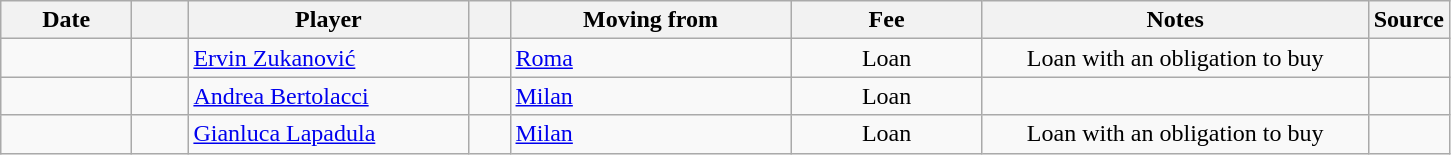<table class="wikitable sortable">
<tr>
<th style="width:80px;">Date</th>
<th style="width:30px;"></th>
<th style="width:180px;">Player</th>
<th style="width:20px;"></th>
<th style="width:180px;">Moving from</th>
<th style="width:120px;" class="unsortable">Fee</th>
<th style="width:250px;" class="unsortable">Notes</th>
<th style="width:20px;">Source</th>
</tr>
<tr>
<td></td>
<td align=center></td>
<td> <a href='#'>Ervin Zukanović</a></td>
<td align=center></td>
<td> <a href='#'>Roma</a></td>
<td align=center>Loan</td>
<td align=center>Loan with an obligation to buy</td>
<td></td>
</tr>
<tr>
<td></td>
<td align=center></td>
<td> <a href='#'>Andrea Bertolacci</a></td>
<td align=center></td>
<td> <a href='#'>Milan</a></td>
<td align=center>Loan</td>
<td align=center></td>
<td></td>
</tr>
<tr>
<td></td>
<td align=center></td>
<td> <a href='#'>Gianluca Lapadula</a></td>
<td align=center></td>
<td> <a href='#'>Milan</a></td>
<td align=center>Loan</td>
<td align=center>Loan with an obligation to buy</td>
<td></td>
</tr>
</table>
